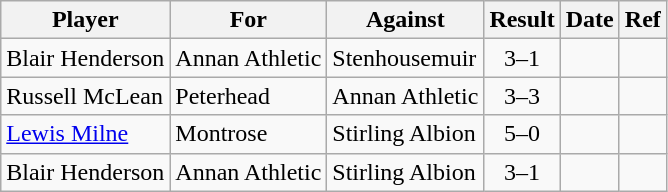<table class="wikitable">
<tr>
<th>Player</th>
<th>For</th>
<th>Against</th>
<th style="text-align:center">Result</th>
<th>Date</th>
<th>Ref</th>
</tr>
<tr>
<td> Blair Henderson</td>
<td>Annan Athletic</td>
<td>Stenhousemuir</td>
<td style="text-align:center;">3–1</td>
<td></td>
<td></td>
</tr>
<tr>
<td> Russell McLean</td>
<td>Peterhead</td>
<td>Annan Athletic</td>
<td style="text-align:center;">3–3</td>
<td></td>
<td></td>
</tr>
<tr>
<td> <a href='#'>Lewis Milne</a></td>
<td>Montrose</td>
<td>Stirling Albion</td>
<td style="text-align:center;">5–0</td>
<td></td>
<td></td>
</tr>
<tr>
<td> Blair Henderson</td>
<td>Annan Athletic</td>
<td>Stirling Albion</td>
<td style="text-align:center;">3–1</td>
<td></td>
<td></td>
</tr>
</table>
